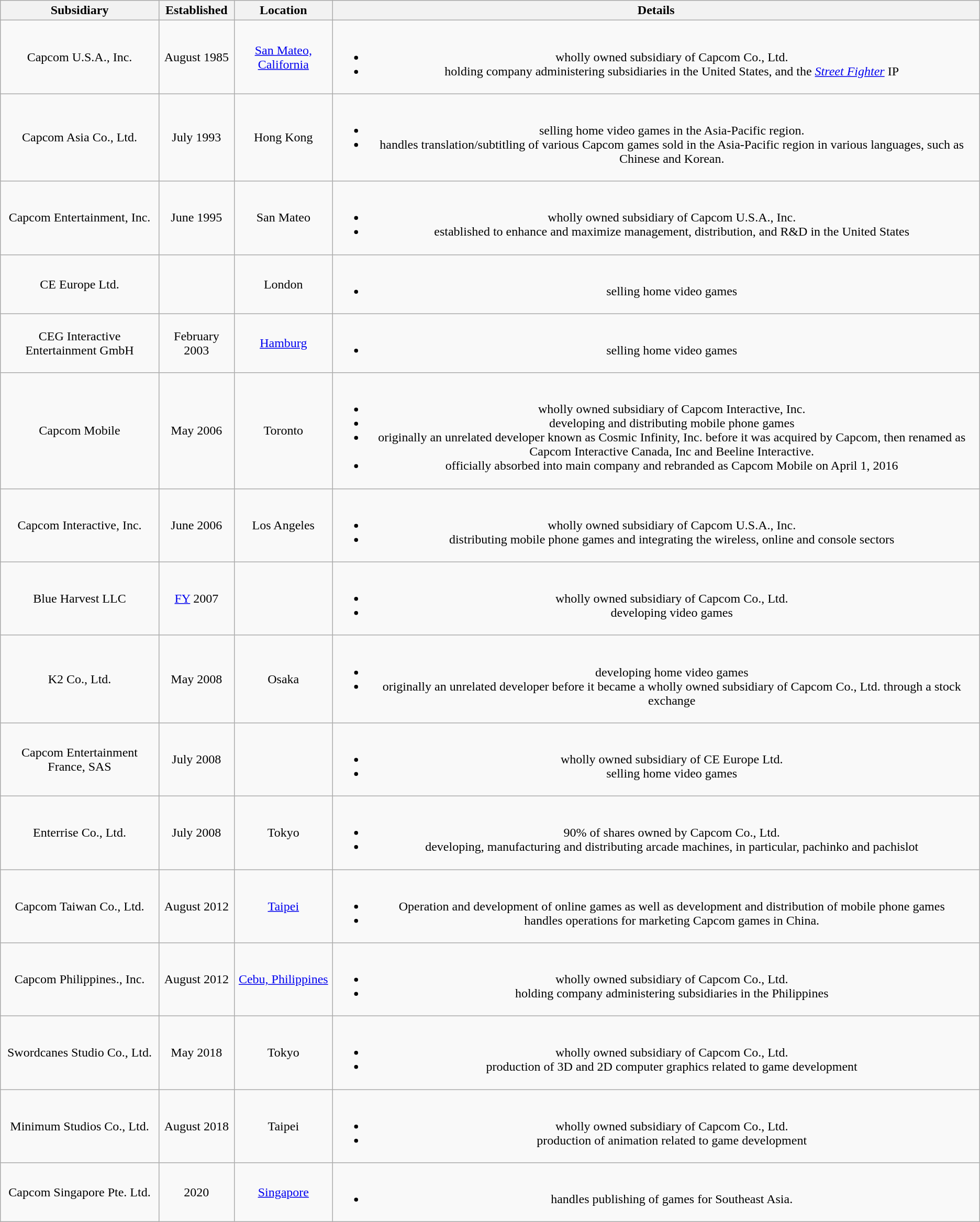<table class="wikitable" style="text-align:center; border:5">
<tr>
<th>Subsidiary</th>
<th>Established</th>
<th>Location</th>
<th>Details</th>
</tr>
<tr>
<td>Capcom U.S.A., Inc.</td>
<td>August 1985</td>
<td><a href='#'>San Mateo, California</a></td>
<td><br><ul><li>wholly owned subsidiary of Capcom Co., Ltd.</li><li>holding company administering subsidiaries in the United States, and the <em><a href='#'>Street Fighter</a></em> IP</li></ul></td>
</tr>
<tr>
<td>Capcom Asia Co., Ltd.</td>
<td>July 1993</td>
<td>Hong Kong</td>
<td><br><ul><li>selling home video games in the Asia-Pacific region.</li><li>handles translation/subtitling of various Capcom games sold in the Asia-Pacific region in various languages, such as Chinese and Korean.</li></ul></td>
</tr>
<tr>
<td>Capcom Entertainment, Inc.</td>
<td>June 1995</td>
<td>San Mateo</td>
<td><br><ul><li>wholly owned subsidiary of Capcom U.S.A., Inc.</li><li>established to enhance and maximize management, distribution, and R&D in the United States</li></ul></td>
</tr>
<tr>
<td>CE Europe Ltd.</td>
<td></td>
<td>London</td>
<td><br><ul><li>selling home video games</li></ul></td>
</tr>
<tr>
<td>CEG Interactive Entertainment GmbH</td>
<td>February 2003</td>
<td><a href='#'>Hamburg</a></td>
<td><br><ul><li>selling home video games</li></ul></td>
</tr>
<tr>
<td>Capcom Mobile</td>
<td>May 2006</td>
<td>Toronto</td>
<td><br><ul><li>wholly owned subsidiary of Capcom Interactive, Inc.</li><li>developing and distributing mobile phone games</li><li>originally an unrelated developer known as Cosmic Infinity, Inc. before it was acquired by Capcom, then renamed as Capcom Interactive Canada, Inc and Beeline Interactive.</li><li>officially absorbed into main company and rebranded as Capcom Mobile on April 1, 2016 </li></ul></td>
</tr>
<tr>
<td>Capcom Interactive, Inc.</td>
<td>June 2006</td>
<td>Los Angeles</td>
<td><br><ul><li>wholly owned subsidiary of Capcom U.S.A., Inc.</li><li>distributing mobile phone games and integrating the wireless, online and console sectors</li></ul></td>
</tr>
<tr>
<td>Blue Harvest LLC</td>
<td><a href='#'>FY</a> 2007</td>
<td></td>
<td><br><ul><li>wholly owned subsidiary of Capcom Co., Ltd.</li><li>developing video games</li></ul></td>
</tr>
<tr>
<td>K2 Co., Ltd.</td>
<td>May 2008</td>
<td>Osaka</td>
<td><br><ul><li>developing home video games</li><li>originally an unrelated developer before it became a wholly owned subsidiary of Capcom Co., Ltd. through a stock exchange</li></ul></td>
</tr>
<tr>
<td>Capcom Entertainment France, SAS</td>
<td>July 2008</td>
<td></td>
<td><br><ul><li>wholly owned subsidiary of CE Europe Ltd.</li><li>selling home video games</li></ul></td>
</tr>
<tr>
<td>Enterrise Co., Ltd.</td>
<td>July 2008</td>
<td>Tokyo</td>
<td><br><ul><li>90% of shares owned by Capcom Co., Ltd.</li><li>developing, manufacturing and distributing arcade machines, in particular, pachinko and pachislot</li></ul></td>
</tr>
<tr>
<td>Capcom Taiwan Co., Ltd.</td>
<td>August 2012</td>
<td><a href='#'>Taipei</a></td>
<td><br><ul><li>Operation and development of online games as well as development and distribution of mobile phone games</li><li>handles operations for marketing Capcom games in China.</li></ul></td>
</tr>
<tr>
<td>Capcom Philippines., Inc.</td>
<td>August 2012</td>
<td><a href='#'>Cebu, Philippines</a></td>
<td><br><ul><li>wholly owned subsidiary of Capcom Co., Ltd.</li><li>holding company administering subsidiaries in the Philippines</li></ul></td>
</tr>
<tr>
<td>Swordcanes Studio Co., Ltd.</td>
<td>May 2018</td>
<td>Tokyo</td>
<td><br><ul><li>wholly owned subsidiary of Capcom Co., Ltd.</li><li>production of 3D and 2D computer graphics related to game development</li></ul></td>
</tr>
<tr>
<td>Minimum Studios Co., Ltd.</td>
<td>August 2018</td>
<td>Taipei</td>
<td><br><ul><li>wholly owned subsidiary of Capcom Co., Ltd.</li><li>production of animation related to game development</li></ul></td>
</tr>
<tr>
<td>Capcom Singapore Pte. Ltd.</td>
<td>2020</td>
<td><a href='#'>Singapore</a></td>
<td><br><ul><li>handles publishing of games for Southeast Asia.</li></ul></td>
</tr>
</table>
